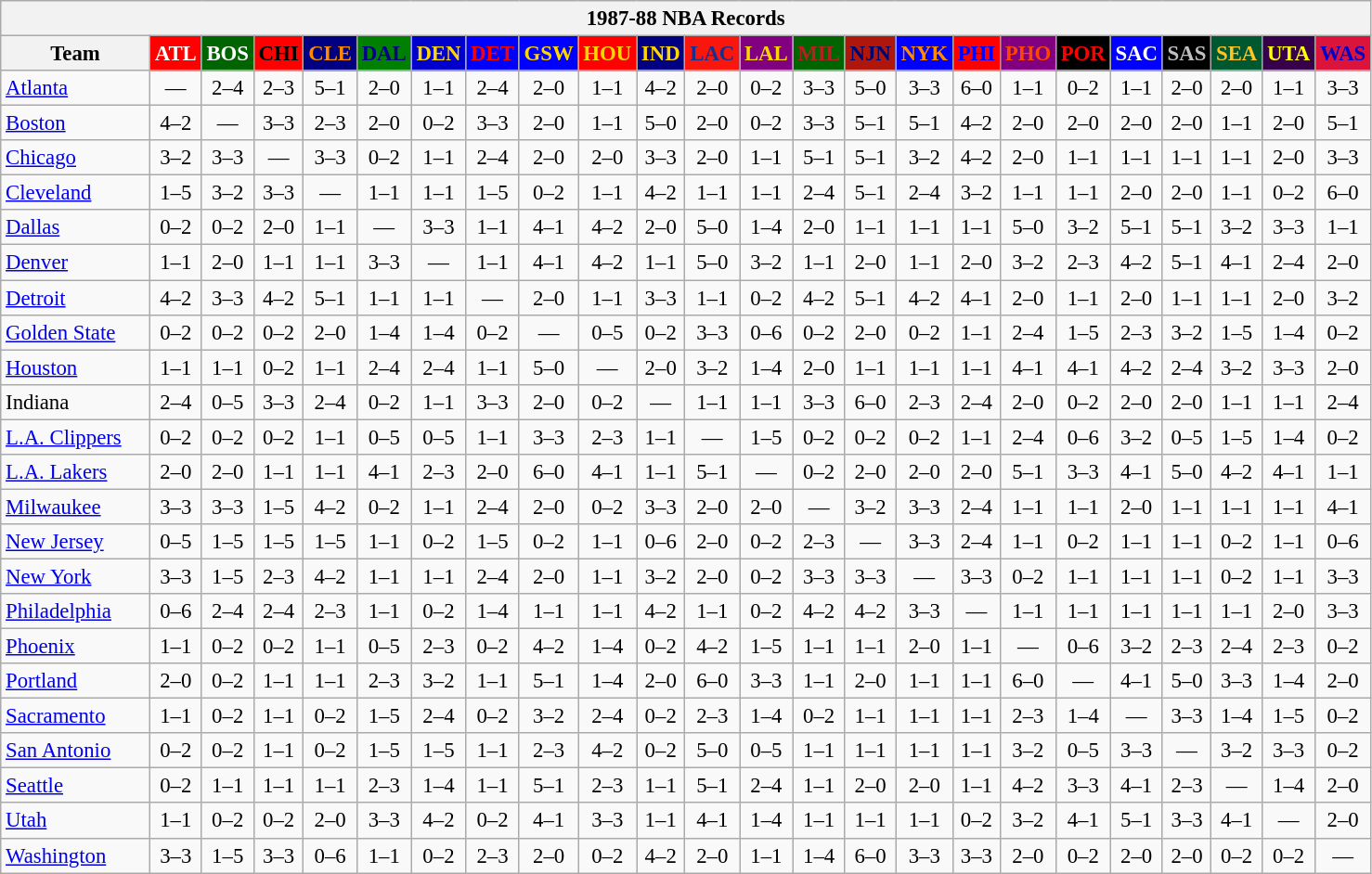<table class="wikitable" style="font-size:95%; text-align:center;">
<tr>
<th colspan=24>1987-88 NBA Records</th>
</tr>
<tr>
<th width=100>Team</th>
<th style="background:#FF0000;color:#FFFFFF;width=35">ATL</th>
<th style="background:#006400;color:#FFFFFF;width=35">BOS</th>
<th style="background:#FF0000;color:#000000;width=35">CHI</th>
<th style="background:#000080;color:#FF8C00;width=35">CLE</th>
<th style="background:#008000;color:#00008B;width=35">DAL</th>
<th style="background:#0000CD;color:#FFD700;width=35">DEN</th>
<th style="background:#0000FF;color:#FF0000;width=35">DET</th>
<th style="background:#0000FF;color:#FFD700;width=35">GSW</th>
<th style="background:#FF0000;color:#FFD700;width=35">HOU</th>
<th style="background:#000080;color:#FFD700;width=35">IND</th>
<th style="background:#F9160D;color:#1A2E8B;width=35">LAC</th>
<th style="background:#800080;color:#FFD700;width=35">LAL</th>
<th style="background:#006400;color:#B22222;width=35">MIL</th>
<th style="background:#B0170C;color:#00056D;width=35">NJN</th>
<th style="background:#0000FF;color:#FF8C00;width=35">NYK</th>
<th style="background:#FF0000;color:#0000FF;width=35">PHI</th>
<th style="background:#800080;color:#FF4500;width=35">PHO</th>
<th style="background:#000000;color:#FF0000;width=35">POR</th>
<th style="background:#0000FF;color:#FFFFFF;width=35">SAC</th>
<th style="background:#000000;color:#C0C0C0;width=35">SAS</th>
<th style="background:#005831;color:#FFC322;width=35">SEA</th>
<th style="background:#36004A;color:#FFFF00;width=35">UTA</th>
<th style="background:#DC143C;color:#0000CD;width=35">WAS</th>
</tr>
<tr>
<td style="text-align:left;"><a href='#'>Atlanta</a></td>
<td>—</td>
<td>2–4</td>
<td>2–3</td>
<td>5–1</td>
<td>2–0</td>
<td>1–1</td>
<td>2–4</td>
<td>2–0</td>
<td>1–1</td>
<td>4–2</td>
<td>2–0</td>
<td>0–2</td>
<td>3–3</td>
<td>5–0</td>
<td>3–3</td>
<td>6–0</td>
<td>1–1</td>
<td>0–2</td>
<td>1–1</td>
<td>2–0</td>
<td>2–0</td>
<td>1–1</td>
<td>3–3</td>
</tr>
<tr>
<td style="text-align:left;"><a href='#'>Boston</a></td>
<td>4–2</td>
<td>—</td>
<td>3–3</td>
<td>2–3</td>
<td>2–0</td>
<td>0–2</td>
<td>3–3</td>
<td>2–0</td>
<td>1–1</td>
<td>5–0</td>
<td>2–0</td>
<td>0–2</td>
<td>3–3</td>
<td>5–1</td>
<td>5–1</td>
<td>4–2</td>
<td>2–0</td>
<td>2–0</td>
<td>2–0</td>
<td>2–0</td>
<td>1–1</td>
<td>2–0</td>
<td>5–1</td>
</tr>
<tr>
<td style="text-align:left;"><a href='#'>Chicago</a></td>
<td>3–2</td>
<td>3–3</td>
<td>—</td>
<td>3–3</td>
<td>0–2</td>
<td>1–1</td>
<td>2–4</td>
<td>2–0</td>
<td>2–0</td>
<td>3–3</td>
<td>2–0</td>
<td>1–1</td>
<td>5–1</td>
<td>5–1</td>
<td>3–2</td>
<td>4–2</td>
<td>2–0</td>
<td>1–1</td>
<td>1–1</td>
<td>1–1</td>
<td>1–1</td>
<td>2–0</td>
<td>3–3</td>
</tr>
<tr>
<td style="text-align:left;"><a href='#'>Cleveland</a></td>
<td>1–5</td>
<td>3–2</td>
<td>3–3</td>
<td>—</td>
<td>1–1</td>
<td>1–1</td>
<td>1–5</td>
<td>0–2</td>
<td>1–1</td>
<td>4–2</td>
<td>1–1</td>
<td>1–1</td>
<td>2–4</td>
<td>5–1</td>
<td>2–4</td>
<td>3–2</td>
<td>1–1</td>
<td>1–1</td>
<td>2–0</td>
<td>2–0</td>
<td>1–1</td>
<td>0–2</td>
<td>6–0</td>
</tr>
<tr>
<td style="text-align:left;"><a href='#'>Dallas</a></td>
<td>0–2</td>
<td>0–2</td>
<td>2–0</td>
<td>1–1</td>
<td>—</td>
<td>3–3</td>
<td>1–1</td>
<td>4–1</td>
<td>4–2</td>
<td>2–0</td>
<td>5–0</td>
<td>1–4</td>
<td>2–0</td>
<td>1–1</td>
<td>1–1</td>
<td>1–1</td>
<td>5–0</td>
<td>3–2</td>
<td>5–1</td>
<td>5–1</td>
<td>3–2</td>
<td>3–3</td>
<td>1–1</td>
</tr>
<tr>
<td style="text-align:left;"><a href='#'>Denver</a></td>
<td>1–1</td>
<td>2–0</td>
<td>1–1</td>
<td>1–1</td>
<td>3–3</td>
<td>—</td>
<td>1–1</td>
<td>4–1</td>
<td>4–2</td>
<td>1–1</td>
<td>5–0</td>
<td>3–2</td>
<td>1–1</td>
<td>2–0</td>
<td>1–1</td>
<td>2–0</td>
<td>3–2</td>
<td>2–3</td>
<td>4–2</td>
<td>5–1</td>
<td>4–1</td>
<td>2–4</td>
<td>2–0</td>
</tr>
<tr>
<td style="text-align:left;"><a href='#'>Detroit</a></td>
<td>4–2</td>
<td>3–3</td>
<td>4–2</td>
<td>5–1</td>
<td>1–1</td>
<td>1–1</td>
<td>—</td>
<td>2–0</td>
<td>1–1</td>
<td>3–3</td>
<td>1–1</td>
<td>0–2</td>
<td>4–2</td>
<td>5–1</td>
<td>4–2</td>
<td>4–1</td>
<td>2–0</td>
<td>1–1</td>
<td>2–0</td>
<td>1–1</td>
<td>1–1</td>
<td>2–0</td>
<td>3–2</td>
</tr>
<tr>
<td style="text-align:left;"><a href='#'>Golden State</a></td>
<td>0–2</td>
<td>0–2</td>
<td>0–2</td>
<td>2–0</td>
<td>1–4</td>
<td>1–4</td>
<td>0–2</td>
<td>—</td>
<td>0–5</td>
<td>0–2</td>
<td>3–3</td>
<td>0–6</td>
<td>0–2</td>
<td>2–0</td>
<td>0–2</td>
<td>1–1</td>
<td>2–4</td>
<td>1–5</td>
<td>2–3</td>
<td>3–2</td>
<td>1–5</td>
<td>1–4</td>
<td>0–2</td>
</tr>
<tr>
<td style="text-align:left;"><a href='#'>Houston</a></td>
<td>1–1</td>
<td>1–1</td>
<td>0–2</td>
<td>1–1</td>
<td>2–4</td>
<td>2–4</td>
<td>1–1</td>
<td>5–0</td>
<td>—</td>
<td>2–0</td>
<td>3–2</td>
<td>1–4</td>
<td>2–0</td>
<td>1–1</td>
<td>1–1</td>
<td>1–1</td>
<td>4–1</td>
<td>4–1</td>
<td>4–2</td>
<td>2–4</td>
<td>3–2</td>
<td>3–3</td>
<td>2–0</td>
</tr>
<tr>
<td style="text-align:left;">Indiana</td>
<td>2–4</td>
<td>0–5</td>
<td>3–3</td>
<td>2–4</td>
<td>0–2</td>
<td>1–1</td>
<td>3–3</td>
<td>2–0</td>
<td>0–2</td>
<td>—</td>
<td>1–1</td>
<td>1–1</td>
<td>3–3</td>
<td>6–0</td>
<td>2–3</td>
<td>2–4</td>
<td>2–0</td>
<td>0–2</td>
<td>2–0</td>
<td>2–0</td>
<td>1–1</td>
<td>1–1</td>
<td>2–4</td>
</tr>
<tr>
<td style="text-align:left;"><a href='#'>L.A. Clippers</a></td>
<td>0–2</td>
<td>0–2</td>
<td>0–2</td>
<td>1–1</td>
<td>0–5</td>
<td>0–5</td>
<td>1–1</td>
<td>3–3</td>
<td>2–3</td>
<td>1–1</td>
<td>—</td>
<td>1–5</td>
<td>0–2</td>
<td>0–2</td>
<td>0–2</td>
<td>1–1</td>
<td>2–4</td>
<td>0–6</td>
<td>3–2</td>
<td>0–5</td>
<td>1–5</td>
<td>1–4</td>
<td>0–2</td>
</tr>
<tr>
<td style="text-align:left;"><a href='#'>L.A. Lakers</a></td>
<td>2–0</td>
<td>2–0</td>
<td>1–1</td>
<td>1–1</td>
<td>4–1</td>
<td>2–3</td>
<td>2–0</td>
<td>6–0</td>
<td>4–1</td>
<td>1–1</td>
<td>5–1</td>
<td>—</td>
<td>0–2</td>
<td>2–0</td>
<td>2–0</td>
<td>2–0</td>
<td>5–1</td>
<td>3–3</td>
<td>4–1</td>
<td>5–0</td>
<td>4–2</td>
<td>4–1</td>
<td>1–1</td>
</tr>
<tr>
<td style="text-align:left;"><a href='#'>Milwaukee</a></td>
<td>3–3</td>
<td>3–3</td>
<td>1–5</td>
<td>4–2</td>
<td>0–2</td>
<td>1–1</td>
<td>2–4</td>
<td>2–0</td>
<td>0–2</td>
<td>3–3</td>
<td>2–0</td>
<td>2–0</td>
<td>—</td>
<td>3–2</td>
<td>3–3</td>
<td>2–4</td>
<td>1–1</td>
<td>1–1</td>
<td>2–0</td>
<td>1–1</td>
<td>1–1</td>
<td>1–1</td>
<td>4–1</td>
</tr>
<tr>
<td style="text-align:left;"><a href='#'>New Jersey</a></td>
<td>0–5</td>
<td>1–5</td>
<td>1–5</td>
<td>1–5</td>
<td>1–1</td>
<td>0–2</td>
<td>1–5</td>
<td>0–2</td>
<td>1–1</td>
<td>0–6</td>
<td>2–0</td>
<td>0–2</td>
<td>2–3</td>
<td>—</td>
<td>3–3</td>
<td>2–4</td>
<td>1–1</td>
<td>0–2</td>
<td>1–1</td>
<td>1–1</td>
<td>0–2</td>
<td>1–1</td>
<td>0–6</td>
</tr>
<tr>
<td style="text-align:left;"><a href='#'>New York</a></td>
<td>3–3</td>
<td>1–5</td>
<td>2–3</td>
<td>4–2</td>
<td>1–1</td>
<td>1–1</td>
<td>2–4</td>
<td>2–0</td>
<td>1–1</td>
<td>3–2</td>
<td>2–0</td>
<td>0–2</td>
<td>3–3</td>
<td>3–3</td>
<td>—</td>
<td>3–3</td>
<td>0–2</td>
<td>1–1</td>
<td>1–1</td>
<td>1–1</td>
<td>0–2</td>
<td>1–1</td>
<td>3–3</td>
</tr>
<tr>
<td style="text-align:left;"><a href='#'>Philadelphia</a></td>
<td>0–6</td>
<td>2–4</td>
<td>2–4</td>
<td>2–3</td>
<td>1–1</td>
<td>0–2</td>
<td>1–4</td>
<td>1–1</td>
<td>1–1</td>
<td>4–2</td>
<td>1–1</td>
<td>0–2</td>
<td>4–2</td>
<td>4–2</td>
<td>3–3</td>
<td>—</td>
<td>1–1</td>
<td>1–1</td>
<td>1–1</td>
<td>1–1</td>
<td>1–1</td>
<td>2–0</td>
<td>3–3</td>
</tr>
<tr>
<td style="text-align:left;"><a href='#'>Phoenix</a></td>
<td>1–1</td>
<td>0–2</td>
<td>0–2</td>
<td>1–1</td>
<td>0–5</td>
<td>2–3</td>
<td>0–2</td>
<td>4–2</td>
<td>1–4</td>
<td>0–2</td>
<td>4–2</td>
<td>1–5</td>
<td>1–1</td>
<td>1–1</td>
<td>2–0</td>
<td>1–1</td>
<td>—</td>
<td>0–6</td>
<td>3–2</td>
<td>2–3</td>
<td>2–4</td>
<td>2–3</td>
<td>0–2</td>
</tr>
<tr>
<td style="text-align:left;"><a href='#'>Portland</a></td>
<td>2–0</td>
<td>0–2</td>
<td>1–1</td>
<td>1–1</td>
<td>2–3</td>
<td>3–2</td>
<td>1–1</td>
<td>5–1</td>
<td>1–4</td>
<td>2–0</td>
<td>6–0</td>
<td>3–3</td>
<td>1–1</td>
<td>2–0</td>
<td>1–1</td>
<td>1–1</td>
<td>6–0</td>
<td>—</td>
<td>4–1</td>
<td>5–0</td>
<td>3–3</td>
<td>1–4</td>
<td>2–0</td>
</tr>
<tr>
<td style="text-align:left;"><a href='#'>Sacramento</a></td>
<td>1–1</td>
<td>0–2</td>
<td>1–1</td>
<td>0–2</td>
<td>1–5</td>
<td>2–4</td>
<td>0–2</td>
<td>3–2</td>
<td>2–4</td>
<td>0–2</td>
<td>2–3</td>
<td>1–4</td>
<td>0–2</td>
<td>1–1</td>
<td>1–1</td>
<td>1–1</td>
<td>2–3</td>
<td>1–4</td>
<td>—</td>
<td>3–3</td>
<td>1–4</td>
<td>1–5</td>
<td>0–2</td>
</tr>
<tr>
<td style="text-align:left;"><a href='#'>San Antonio</a></td>
<td>0–2</td>
<td>0–2</td>
<td>1–1</td>
<td>0–2</td>
<td>1–5</td>
<td>1–5</td>
<td>1–1</td>
<td>2–3</td>
<td>4–2</td>
<td>0–2</td>
<td>5–0</td>
<td>0–5</td>
<td>1–1</td>
<td>1–1</td>
<td>1–1</td>
<td>1–1</td>
<td>3–2</td>
<td>0–5</td>
<td>3–3</td>
<td>—</td>
<td>3–2</td>
<td>3–3</td>
<td>0–2</td>
</tr>
<tr>
<td style="text-align:left;"><a href='#'>Seattle</a></td>
<td>0–2</td>
<td>1–1</td>
<td>1–1</td>
<td>1–1</td>
<td>2–3</td>
<td>1–4</td>
<td>1–1</td>
<td>5–1</td>
<td>2–3</td>
<td>1–1</td>
<td>5–1</td>
<td>2–4</td>
<td>1–1</td>
<td>2–0</td>
<td>2–0</td>
<td>1–1</td>
<td>4–2</td>
<td>3–3</td>
<td>4–1</td>
<td>2–3</td>
<td>—</td>
<td>1–4</td>
<td>2–0</td>
</tr>
<tr>
<td style="text-align:left;"><a href='#'>Utah</a></td>
<td>1–1</td>
<td>0–2</td>
<td>0–2</td>
<td>2–0</td>
<td>3–3</td>
<td>4–2</td>
<td>0–2</td>
<td>4–1</td>
<td>3–3</td>
<td>1–1</td>
<td>4–1</td>
<td>1–4</td>
<td>1–1</td>
<td>1–1</td>
<td>1–1</td>
<td>0–2</td>
<td>3–2</td>
<td>4–1</td>
<td>5–1</td>
<td>3–3</td>
<td>4–1</td>
<td>—</td>
<td>2–0</td>
</tr>
<tr>
<td style="text-align:left;"><a href='#'>Washington</a></td>
<td>3–3</td>
<td>1–5</td>
<td>3–3</td>
<td>0–6</td>
<td>1–1</td>
<td>0–2</td>
<td>2–3</td>
<td>2–0</td>
<td>0–2</td>
<td>4–2</td>
<td>2–0</td>
<td>1–1</td>
<td>1–4</td>
<td>6–0</td>
<td>3–3</td>
<td>3–3</td>
<td>2–0</td>
<td>0–2</td>
<td>2–0</td>
<td>2–0</td>
<td>0–2</td>
<td>0–2</td>
<td>—</td>
</tr>
</table>
